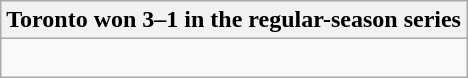<table class="wikitable collapsible collapsed">
<tr>
<th>Toronto won 3–1 in the regular-season series</th>
</tr>
<tr>
<td><br>


</td>
</tr>
</table>
